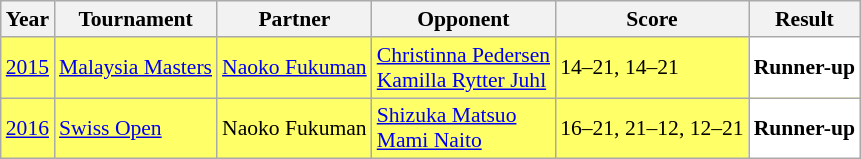<table class="sortable wikitable" style="font-size: 90%;">
<tr>
<th>Year</th>
<th>Tournament</th>
<th>Partner</th>
<th>Opponent</th>
<th>Score</th>
<th>Result</th>
</tr>
<tr style="background:#FFFF67">
<td align="center"><a href='#'>2015</a></td>
<td align="left"><a href='#'>Malaysia Masters</a></td>
<td align="left"> <a href='#'>Naoko Fukuman</a></td>
<td align="left"> <a href='#'>Christinna Pedersen</a><br> <a href='#'>Kamilla Rytter Juhl</a></td>
<td align="left">14–21, 14–21</td>
<td style="text-align:left; background:white"> <strong>Runner-up</strong></td>
</tr>
<tr style="background:#FFFF67">
<td align="center"><a href='#'>2016</a></td>
<td align="left"><a href='#'>Swiss Open</a></td>
<td align="left"> Naoko Fukuman</td>
<td align="left"> <a href='#'>Shizuka Matsuo</a><br> <a href='#'>Mami Naito</a></td>
<td align="left">16–21, 21–12, 12–21</td>
<td style="text-align:left; background:white"> <strong>Runner-up</strong></td>
</tr>
</table>
